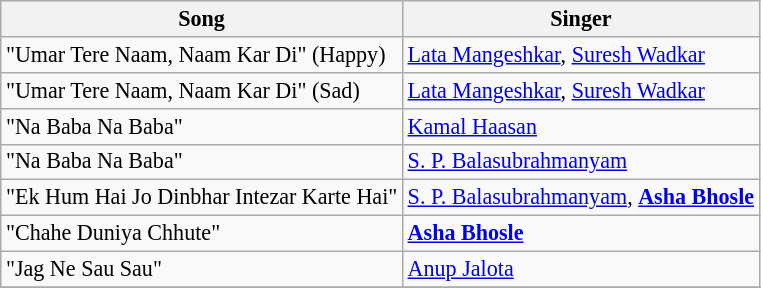<table class="wikitable" style="font-size:92%">
<tr>
<th>Song</th>
<th>Singer</th>
</tr>
<tr>
<td>"Umar Tere Naam, Naam Kar Di" (Happy)</td>
<td><a href='#'>Lata Mangeshkar</a>, <a href='#'>Suresh Wadkar</a></td>
</tr>
<tr>
<td>"Umar Tere Naam, Naam Kar Di" (Sad)</td>
<td><a href='#'>Lata Mangeshkar</a>, <a href='#'>Suresh Wadkar</a></td>
</tr>
<tr>
<td>"Na Baba Na Baba"</td>
<td><a href='#'>Kamal Haasan</a></td>
</tr>
<tr>
<td>"Na Baba Na Baba"</td>
<td><a href='#'>S. P. Balasubrahmanyam</a></td>
</tr>
<tr>
<td>"Ek Hum Hai Jo Dinbhar Intezar Karte Hai"</td>
<td><a href='#'>S. P. Balasubrahmanyam</a>, <strong><a href='#'>Asha Bhosle</a></strong></td>
</tr>
<tr>
<td>"Chahe Duniya Chhute"</td>
<td><strong><a href='#'>Asha Bhosle</a></strong></td>
</tr>
<tr>
<td>"Jag Ne Sau Sau"</td>
<td><a href='#'>Anup Jalota</a></td>
</tr>
<tr>
</tr>
</table>
